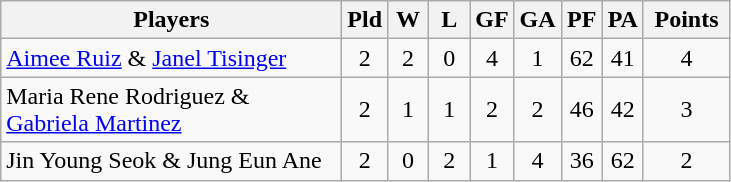<table class=wikitable style="text-align:center">
<tr>
<th width=220>Players</th>
<th width=20>Pld</th>
<th width=20>W</th>
<th width=20>L</th>
<th width=20>GF</th>
<th width=20>GA</th>
<th width=20>PF</th>
<th width=20>PA</th>
<th width=50>Points</th>
</tr>
<tr>
<td align=left> <a href='#'>Aimee Ruiz</a> & <a href='#'>Janel Tisinger</a></td>
<td>2</td>
<td>2</td>
<td>0</td>
<td>4</td>
<td>1</td>
<td>62</td>
<td>41</td>
<td>4</td>
</tr>
<tr>
<td align=left> Maria Rene Rodriguez & <a href='#'>Gabriela Martinez</a></td>
<td>2</td>
<td>1</td>
<td>1</td>
<td>2</td>
<td>2</td>
<td>46</td>
<td>42</td>
<td>3</td>
</tr>
<tr>
<td align=left> Jin Young Seok & Jung Eun Ane</td>
<td>2</td>
<td>0</td>
<td>2</td>
<td>1</td>
<td>4</td>
<td>36</td>
<td>62</td>
<td>2</td>
</tr>
</table>
